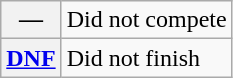<table class="wikitable">
<tr>
<th scope="row">—</th>
<td>Did not compete</td>
</tr>
<tr>
<th scope="row"><a href='#'>DNF</a></th>
<td>Did not finish</td>
</tr>
</table>
